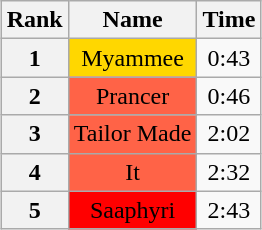<table class="wikitable" style="margin:1em auto; text-align:center">
<tr>
<th>Rank</th>
<th>Name</th>
<th>Time</th>
</tr>
<tr>
<th>1</th>
<td style="background:gold;">Myammee</td>
<td>0:43</td>
</tr>
<tr>
<th>2</th>
<td style="background:tomato;">Prancer</td>
<td>0:46</td>
</tr>
<tr>
<th>3</th>
<td style="background:tomato;">Tailor Made</td>
<td>2:02</td>
</tr>
<tr>
<th>4</th>
<td style="background:tomato;">It</td>
<td>2:32</td>
</tr>
<tr>
<th>5</th>
<td style="background:red;">Saaphyri</td>
<td>2:43</td>
</tr>
</table>
